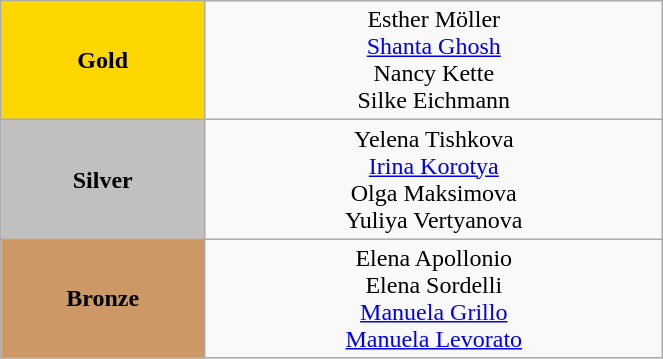<table class="wikitable" style="text-align:center; " width="35%">
<tr>
<td bgcolor="gold"><strong>Gold</strong></td>
<td>Esther Möller<br><a href='#'>Shanta Ghosh</a><br>Nancy Kette<br>Silke Eichmann<br>  <small><em></em></small></td>
</tr>
<tr>
<td bgcolor="silver"><strong>Silver</strong></td>
<td>Yelena Tishkova<br><a href='#'>Irina Korotya</a><br>Olga Maksimova<br>Yuliya Vertyanova<br>  <small><em></em></small></td>
</tr>
<tr>
<td bgcolor="CC9966"><strong>Bronze</strong></td>
<td>Elena Apollonio<br>Elena Sordelli<br><a href='#'>Manuela Grillo</a><br><a href='#'>Manuela Levorato</a><br>  <small><em></em></small></td>
</tr>
</table>
